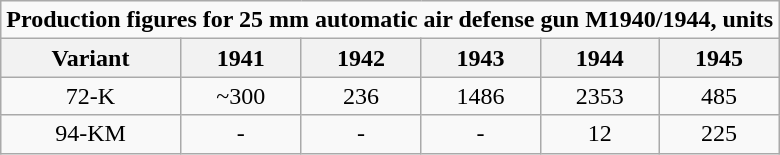<table class="wikitable" style="text-align: center;">
<tr>
<td colspan="6"><strong>Production figures for 25 mm automatic air defense gun M1940/1944, units</strong></td>
</tr>
<tr>
<th>Variant</th>
<th>1941</th>
<th>1942</th>
<th>1943</th>
<th>1944</th>
<th>1945</th>
</tr>
<tr>
<td>72-K</td>
<td>~300</td>
<td>236</td>
<td>1486</td>
<td>2353</td>
<td>485</td>
</tr>
<tr>
<td>94-KM</td>
<td>-</td>
<td>-</td>
<td>-</td>
<td>12</td>
<td>225</td>
</tr>
</table>
